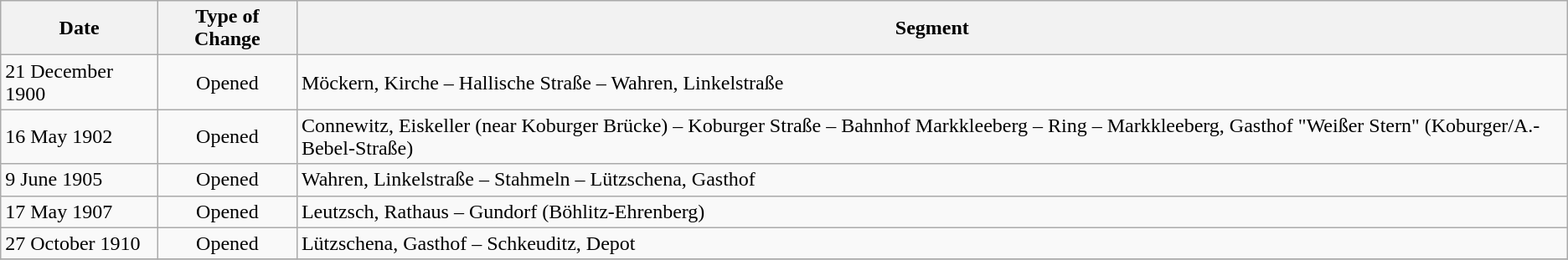<table class="wikitable">
<tr>
<th>Date</th>
<th>Type of Change</th>
<th>Segment</th>
</tr>
<tr>
<td>21 December 1900</td>
<td align="center">Opened</td>
<td>Möckern, Kirche – Hallische Straße – Wahren, Linkelstraße</td>
</tr>
<tr>
<td>16 May 1902</td>
<td align="center">Opened</td>
<td>Connewitz, Eiskeller (near Koburger Brücke) – Koburger Straße – Bahnhof Markkleeberg – Ring – Markkleeberg, Gasthof "Weißer Stern" (Koburger/A.-Bebel-Straße)</td>
</tr>
<tr>
<td>9 June 1905</td>
<td align="center">Opened</td>
<td>Wahren, Linkelstraße – Stahmeln – Lützschena, Gasthof</td>
</tr>
<tr>
<td>17 May 1907</td>
<td align="center">Opened</td>
<td>Leutzsch, Rathaus – Gundorf (Böhlitz-Ehrenberg)</td>
</tr>
<tr>
<td>27 October 1910</td>
<td align="center">Opened</td>
<td>Lützschena, Gasthof – Schkeuditz, Depot</td>
</tr>
<tr>
</tr>
</table>
